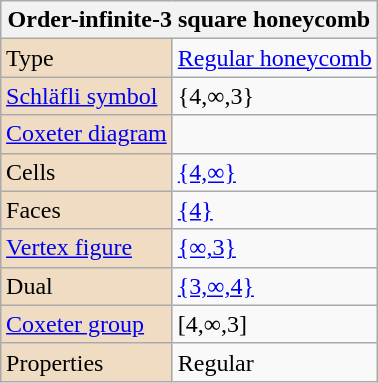<table class="wikitable" align="right" style="margin-left:10px">
<tr>
<th bgcolor=#efdcc3 colspan=2>Order-infinite-3 square honeycomb</th>
</tr>
<tr>
<td bgcolor=#efdcc3>Type</td>
<td><a href='#'>Regular honeycomb</a></td>
</tr>
<tr>
<td bgcolor=#efdcc3><a href='#'>Schläfli symbol</a></td>
<td>{4,∞,3}</td>
</tr>
<tr>
<td bgcolor=#efdcc3><a href='#'>Coxeter diagram</a></td>
<td></td>
</tr>
<tr>
<td bgcolor=#efdcc3>Cells</td>
<td><a href='#'>{4,∞}</a> </td>
</tr>
<tr>
<td bgcolor=#efdcc3>Faces</td>
<td><a href='#'>{4}</a></td>
</tr>
<tr>
<td bgcolor=#efdcc3><a href='#'>Vertex figure</a></td>
<td><a href='#'>{∞,3}</a></td>
</tr>
<tr>
<td bgcolor=#efdcc3>Dual</td>
<td><a href='#'>{3,∞,4}</a></td>
</tr>
<tr>
<td bgcolor=#efdcc3><a href='#'>Coxeter group</a></td>
<td>[4,∞,3]</td>
</tr>
<tr>
<td bgcolor=#efdcc3>Properties</td>
<td>Regular</td>
</tr>
</table>
